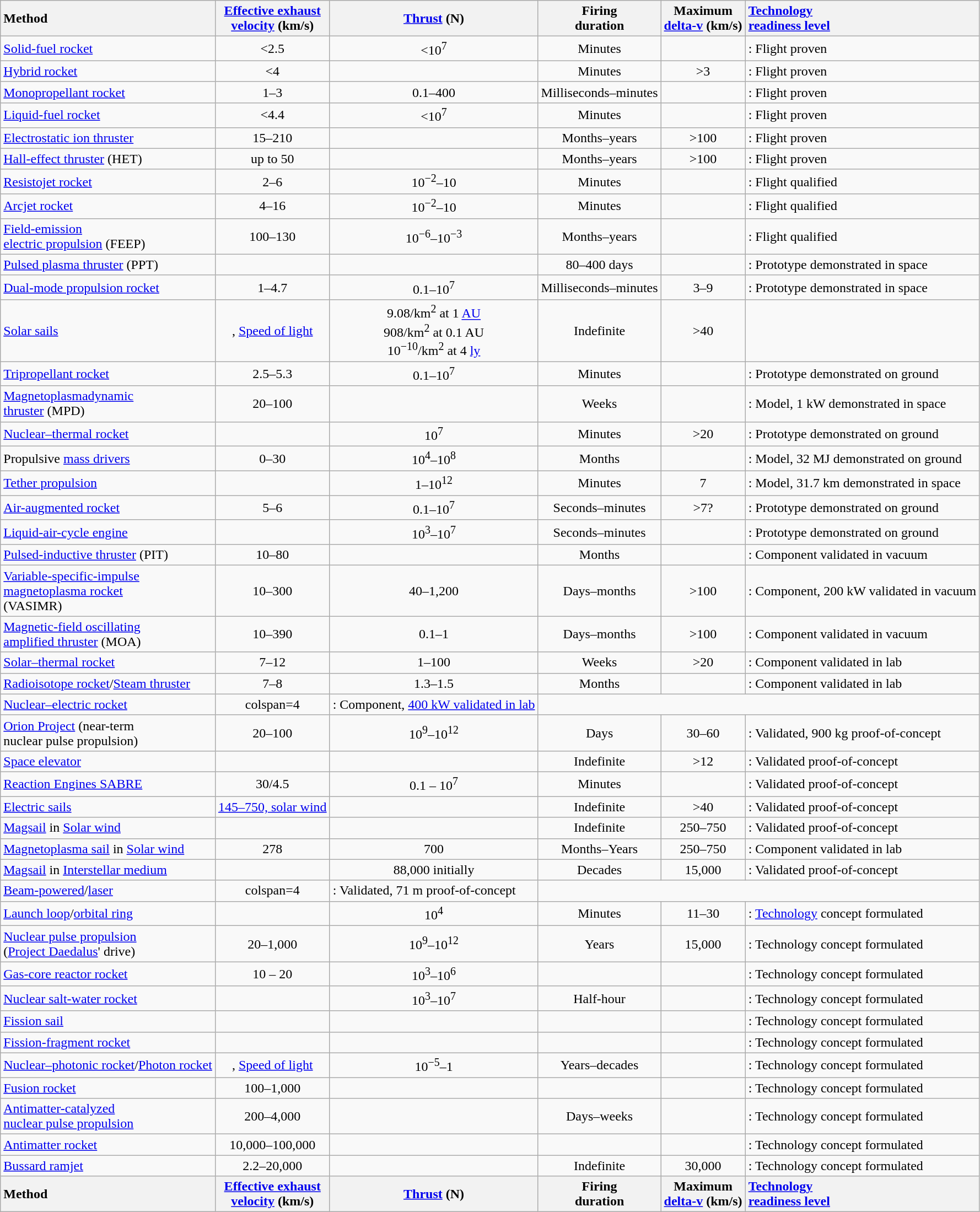<table class="wikitable sortable" style="text-align:center;">
<tr>
<th style="text-align:left;">Method</th>
<th><a href='#'>Effective exhaust <br>velocity</a> (km/s)</th>
<th><a href='#'>Thrust</a> (N)</th>
<th>Firing <br>duration</th>
<th>Maximum <br><a href='#'>delta-v</a> (km/s)</th>
<th style="text-align:left;"><a href='#'>Technology <br>readiness level</a></th>
</tr>
<tr>
<td style="text-align:left;"><a href='#'>Solid-fuel rocket</a></td>
<td><2.5</td>
<td><10<sup>7</sup></td>
<td>Minutes</td>
<td></td>
<td style="text-align:left;">: Flight proven</td>
</tr>
<tr>
<td style="text-align:left;"><a href='#'>Hybrid rocket</a></td>
<td><4</td>
<td></td>
<td>Minutes</td>
<td>>3</td>
<td style="text-align:left;">: Flight proven</td>
</tr>
<tr>
<td style="text-align:left;"><a href='#'>Monopropellant rocket</a></td>
<td>1–3</td>
<td>0.1–400</td>
<td>Milliseconds–minutes</td>
<td></td>
<td style="text-align:left;">: Flight proven</td>
</tr>
<tr>
<td style="text-align:left;"><a href='#'>Liquid-fuel rocket</a></td>
<td><4.4</td>
<td><10<sup>7</sup></td>
<td>Minutes</td>
<td></td>
<td style="text-align:left;">: Flight proven</td>
</tr>
<tr>
<td style="text-align:left;"><a href='#'>Electrostatic ion thruster</a></td>
<td>15–210</td>
<td></td>
<td>Months–years</td>
<td>>100</td>
<td style="text-align:left;">: Flight proven</td>
</tr>
<tr>
<td style="text-align:left;"><a href='#'>Hall-effect thruster</a> (HET)</td>
<td>up to 50</td>
<td></td>
<td>Months–years</td>
<td>>100</td>
<td style="text-align:left;">: Flight proven</td>
</tr>
<tr>
<td style="text-align:left;"><a href='#'>Resistojet rocket</a></td>
<td>2–6</td>
<td>10<sup>−2</sup>–10</td>
<td>Minutes</td>
<td></td>
<td style="text-align:left;">: Flight qualified</td>
</tr>
<tr>
<td style="text-align:left;"><a href='#'>Arcjet rocket</a></td>
<td>4–16</td>
<td>10<sup>−2</sup>–10</td>
<td>Minutes</td>
<td></td>
<td style="text-align:left;">: Flight qualified</td>
</tr>
<tr>
<td style="text-align:left;"><a href='#'>Field-emission<br>electric propulsion</a> (FEEP)</td>
<td>100–130</td>
<td>10<sup>−6</sup>–10<sup>−3</sup></td>
<td>Months–years</td>
<td></td>
<td style="text-align:left;">: Flight qualified</td>
</tr>
<tr>
<td style="text-align:left;"><a href='#'>Pulsed plasma thruster</a> (PPT)</td>
<td></td>
<td></td>
<td>80–400 days</td>
<td></td>
<td style="text-align:left;">: Prototype demonstrated in space</td>
</tr>
<tr>
<td style="text-align:left;"><a href='#'>Dual-mode propulsion rocket</a></td>
<td>1–4.7</td>
<td>0.1–10<sup>7</sup></td>
<td>Milliseconds–minutes</td>
<td>3–9</td>
<td style="text-align:left;">: Prototype demonstrated in space</td>
</tr>
<tr>
<td style="text-align:left;"><a href='#'>Solar sails</a></td>
<td><a href='#'></a>, <a href='#'>Speed of light</a></td>
<td> 9.08/km<sup>2</sup> at 1 <a href='#'>AU</a><br>908/km<sup>2</sup> at 0.1 AU<br>10<sup>−10</sup>/km<sup>2</sup> at 4 <a href='#'>ly</a></td>
<td>Indefinite</td>
<td>>40</td>
<td></td>
</tr>
<tr>
<td style="text-align:left;"><a href='#'>Tripropellant rocket</a></td>
<td>2.5–5.3</td>
<td>0.1–10<sup>7</sup></td>
<td>Minutes</td>
<td></td>
<td style="text-align:left;">: Prototype demonstrated on ground</td>
</tr>
<tr>
<td style="text-align:left;"><a href='#'>Magnetoplasmadynamic<br>thruster</a> (MPD)</td>
<td>20–100</td>
<td></td>
<td>Weeks</td>
<td></td>
<td style="text-align:left;">: Model, 1 kW demonstrated in space</td>
</tr>
<tr>
<td style="text-align:left;"><a href='#'>Nuclear–thermal rocket</a></td>
<td></td>
<td>10<sup>7</sup></td>
<td>Minutes</td>
<td>>20</td>
<td style="text-align:left;">: Prototype demonstrated on ground</td>
</tr>
<tr>
<td style="text-align:left;">Propulsive <a href='#'>mass drivers</a></td>
<td>0–30</td>
<td>10<sup>4</sup>–10<sup>8</sup></td>
<td>Months</td>
<td></td>
<td style="text-align:left;">: Model, 32 MJ demonstrated on ground</td>
</tr>
<tr>
<td style="text-align:left;"><a href='#'>Tether propulsion</a></td>
<td></td>
<td>1–10<sup>12</sup></td>
<td>Minutes</td>
<td>7</td>
<td style="text-align:left;">: Model, 31.7 km demonstrated in space</td>
</tr>
<tr>
<td style="text-align:left;"><a href='#'>Air-augmented rocket</a></td>
<td>5–6</td>
<td>0.1–10<sup>7</sup></td>
<td>Seconds–minutes</td>
<td>>7?</td>
<td style="text-align:left;">: Prototype demonstrated on ground</td>
</tr>
<tr>
<td style="text-align:left;"><a href='#'>Liquid-air-cycle engine</a></td>
<td></td>
<td>10<sup>3</sup>–10<sup>7</sup></td>
<td>Seconds–minutes</td>
<td></td>
<td style="text-align:left;">: Prototype demonstrated on ground</td>
</tr>
<tr>
<td style="text-align:left;"><a href='#'>Pulsed-inductive thruster</a> (PIT)</td>
<td>10–80</td>
<td></td>
<td>Months</td>
<td></td>
<td style="text-align:left;">: Component validated in vacuum</td>
</tr>
<tr>
<td style="text-align:left;"><a href='#'>Variable-specific-impulse<br>magnetoplasma rocket</a><br>(VASIMR)</td>
<td>10–300</td>
<td>40–1,200</td>
<td>Days–months</td>
<td>>100</td>
<td style="text-align:left;">: Component, 200 kW validated in vacuum</td>
</tr>
<tr>
<td style="text-align:left;"><a href='#'>Magnetic-field oscillating<br>amplified thruster</a> (MOA)</td>
<td>10–390</td>
<td>0.1–1</td>
<td>Days–months</td>
<td>>100</td>
<td style="text-align:left;">: Component validated in vacuum</td>
</tr>
<tr>
<td style="text-align:left;"><a href='#'>Solar–thermal rocket</a></td>
<td>7–12</td>
<td>1–100</td>
<td>Weeks</td>
<td>>20</td>
<td style="text-align:left;">: Component validated in lab</td>
</tr>
<tr>
<td style="text-align:left;"><a href='#'>Radioisotope rocket</a>/<a href='#'>Steam thruster</a></td>
<td>7–8</td>
<td>1.3–1.5</td>
<td>Months</td>
<td></td>
<td style="text-align:left;">: Component validated in lab</td>
</tr>
<tr>
<td style="text-align:left;"><a href='#'>Nuclear–electric rocket</a></td>
<td>colspan=4 </td>
<td style="text-align:left;">: Component, <a href='#'>400 kW validated in lab</a></td>
</tr>
<tr>
<td style="text-align:left;"><a href='#'>Orion Project</a> (near-term<br>nuclear pulse propulsion)</td>
<td>20–100</td>
<td>10<sup>9</sup>–10<sup>12</sup></td>
<td>Days</td>
<td>30–60</td>
<td style="text-align:left;">: Validated, 900 kg proof-of-concept</td>
</tr>
<tr>
<td style="text-align:left;"><a href='#'>Space elevator</a></td>
<td></td>
<td></td>
<td>Indefinite</td>
<td>>12</td>
<td style="text-align:left;">: Validated proof-of-concept</td>
</tr>
<tr>
<td style="text-align:left;"><a href='#'>Reaction Engines SABRE</a></td>
<td>30/4.5</td>
<td>0.1 – 10<sup>7</sup></td>
<td>Minutes</td>
<td></td>
<td style="text-align:left;">: Validated proof-of-concept</td>
</tr>
<tr>
<td style="text-align:left;"><a href='#'>Electric sails</a></td>
<td><a href='#'>145–750, solar wind</a></td>
<td></td>
<td>Indefinite</td>
<td>>40</td>
<td style="text-align:left;">: Validated proof-of-concept</td>
</tr>
<tr>
<td style="text-align:left;"><a href='#'>Magsail</a> in <a href='#'>Solar wind</a></td>
<td></td>
<td></td>
<td>Indefinite</td>
<td>250–750</td>
<td style="text-align:left;">: Validated proof-of-concept</td>
</tr>
<tr>
<td style="text-align:left;"><a href='#'>Magnetoplasma sail</a> in <a href='#'>Solar wind</a></td>
<td>278</td>
<td>700</td>
<td>Months–Years</td>
<td>250–750</td>
<td style="text-align:left;">: Component validated in lab</td>
</tr>
<tr>
<td style="text-align:left;"><a href='#'>Magsail</a> in <a href='#'>Interstellar medium</a></td>
<td></td>
<td>88,000 initially</td>
<td>Decades</td>
<td>15,000</td>
<td style="text-align:left;">: Validated proof-of-concept</td>
</tr>
<tr>
<td style="text-align:left;"><a href='#'>Beam-powered</a>/<a href='#'>laser</a></td>
<td>colspan=4 </td>
<td style="text-align:left;">: Validated, 71 m proof-of-concept</td>
</tr>
<tr>
<td style="text-align:left;"><a href='#'>Launch loop</a>/<a href='#'>orbital ring</a></td>
<td></td>
<td>10<sup>4</sup></td>
<td>Minutes</td>
<td>11–30</td>
<td style="text-align:left;">: <a href='#'>Technology</a> concept formulated</td>
</tr>
<tr>
<td style="text-align:left;"><a href='#'>Nuclear pulse propulsion</a><br>(<a href='#'>Project Daedalus</a>' drive)</td>
<td>20–1,000</td>
<td>10<sup>9</sup>–10<sup>12</sup></td>
<td>Years</td>
<td>15,000</td>
<td style="text-align:left;">: Technology concept formulated</td>
</tr>
<tr>
<td style="text-align:left;"><a href='#'>Gas-core reactor rocket</a></td>
<td>10 – 20</td>
<td>10<sup>3</sup>–10<sup>6</sup></td>
<td></td>
<td></td>
<td style="text-align:left;">: Technology concept formulated</td>
</tr>
<tr>
<td style="text-align:left;"><a href='#'>Nuclear salt-water rocket</a></td>
<td></td>
<td>10<sup>3</sup>–10<sup>7</sup></td>
<td>Half-hour</td>
<td></td>
<td style="text-align:left;">: Technology concept formulated</td>
</tr>
<tr>
<td style="text-align:left;"><a href='#'>Fission sail</a></td>
<td></td>
<td></td>
<td></td>
<td></td>
<td style="text-align:left;">: Technology concept formulated</td>
</tr>
<tr>
<td style="text-align:left;"><a href='#'>Fission-fragment rocket</a></td>
<td></td>
<td></td>
<td></td>
<td></td>
<td style="text-align:left;">: Technology concept formulated</td>
</tr>
<tr>
<td style="text-align:left;"><a href='#'>Nuclear–photonic rocket</a>/<a href='#'>Photon rocket</a></td>
<td><a href='#'></a>, <a href='#'>Speed of light</a></td>
<td>10<sup>−5</sup>–1</td>
<td>Years–decades</td>
<td></td>
<td style="text-align:left;">: Technology concept formulated</td>
</tr>
<tr>
<td style="text-align:left;"><a href='#'>Fusion rocket</a></td>
<td>100–1,000</td>
<td></td>
<td></td>
<td></td>
<td style="text-align:left;">: Technology concept formulated</td>
</tr>
<tr>
<td style="text-align:left;"><a href='#'>Antimatter-catalyzed<br>nuclear pulse propulsion</a></td>
<td>200–4,000</td>
<td></td>
<td>Days–weeks</td>
<td></td>
<td style="text-align:left;">: Technology concept formulated</td>
</tr>
<tr>
<td style="text-align:left;"><a href='#'>Antimatter rocket</a></td>
<td>10,000–100,000</td>
<td></td>
<td></td>
<td></td>
<td style="text-align:left;">: Technology concept formulated</td>
</tr>
<tr>
<td style="text-align:left;"><a href='#'>Bussard ramjet</a></td>
<td>2.2–20,000</td>
<td></td>
<td>Indefinite</td>
<td>30,000</td>
<td style="text-align:left;">: Technology concept formulated</td>
</tr>
<tr>
<th style="text-align:left;">Method</th>
<th><a href='#'>Effective exhaust <br>velocity</a> (km/s)</th>
<th><a href='#'>Thrust</a> (N)</th>
<th>Firing <br>duration</th>
<th>Maximum <br><a href='#'>delta-v</a> (km/s)</th>
<th style="text-align:left;"><a href='#'>Technology <br>readiness level</a></th>
</tr>
</table>
